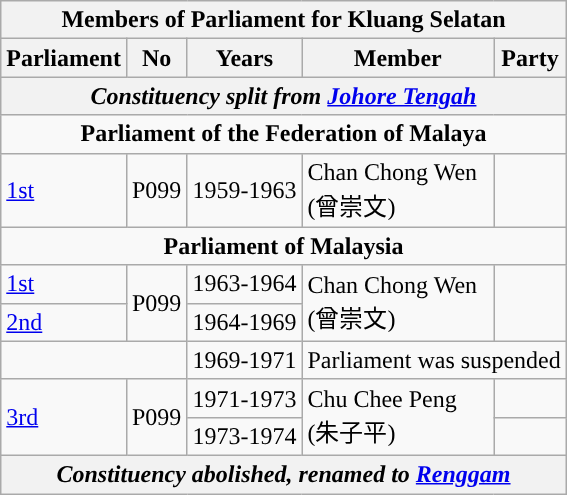<table class=wikitable>
<tr>
<th colspan="5">Members of Parliament for Kluang Selatan</th>
</tr>
<tr>
<th>Parliament</th>
<th>No</th>
<th>Years</th>
<th>Member</th>
<th>Party</th>
</tr>
<tr>
<th colspan="5" align="center"><em>Constituency split from <a href='#'>Johore Tengah</a></em></th>
</tr>
<tr>
<td colspan="5" align="center"><strong>Parliament of the Federation of Malaya</strong></td>
</tr>
<tr>
<td><a href='#'>1st</a></td>
<td>P099</td>
<td>1959-1963</td>
<td>Chan Chong Wen <br> (曾崇文)</td>
<td></td>
</tr>
<tr>
<td colspan="5" align="center"><strong>Parliament of Malaysia</strong></td>
</tr>
<tr>
<td><a href='#'>1st</a></td>
<td rowspan="2">P099</td>
<td>1963-1964</td>
<td rowspan=2>Chan Chong Wen  <br>(曾崇文)</td>
<td rowspan="2"></td>
</tr>
<tr>
<td><a href='#'>2nd</a></td>
<td>1964-1969</td>
</tr>
<tr>
<td colspan="2"></td>
<td>1969-1971</td>
<td colspan=2 align=center>Parliament was suspended</td>
</tr>
<tr>
<td rowspan=2><a href='#'>3rd</a></td>
<td rowspan="2">P099</td>
<td>1971-1973</td>
<td rowspan=2>Chu Chee Peng <br> (朱子平)</td>
<td></td>
</tr>
<tr>
<td>1973-1974</td>
<td></td>
</tr>
<tr>
<th colspan="5" align="center"><em>Constituency abolished, renamed to <a href='#'>Renggam</a></em></th>
</tr>
</table>
